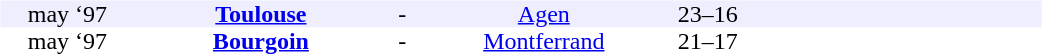<table width=700>
<tr>
<td width=700 valign="top"><br><table border=0 cellspacing=0 cellpadding=0 style="font-size: 100%; border-collapse: collapse;" width=100%>
<tr align=center bgcolor=#EEEEFF>
<td width=90>may ‘97</td>
<td width=170><strong><a href='#'>Toulouse</a></strong></td>
<td width=20>-</td>
<td width=170><a href='#'>Agen</a></td>
<td width=50>23–16</td>
<td width=200></td>
</tr>
<tr align=center bgcolor=#FFFFFF>
<td width=90>may ‘97</td>
<td width=170><strong><a href='#'>Bourgoin</a></strong></td>
<td width=20>-</td>
<td width=170><a href='#'>Montferrand</a></td>
<td width=50>21–17</td>
<td width=200></td>
</tr>
</table>
</td>
</tr>
</table>
